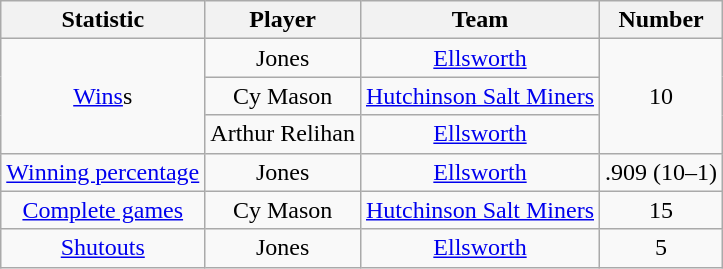<table class="wikitable">
<tr align=center>
<th>Statistic</th>
<th>Player</th>
<th>Team</th>
<th>Number</th>
</tr>
<tr align=center>
<td rowspan=3><a href='#'>Wins</a>s</td>
<td>Jones</td>
<td><a href='#'>Ellsworth</a></td>
<td rowspan=3>10</td>
</tr>
<tr align=center>
<td>Cy Mason</td>
<td><a href='#'>Hutchinson Salt Miners</a></td>
</tr>
<tr align=center>
<td>Arthur Relihan</td>
<td><a href='#'>Ellsworth</a></td>
</tr>
<tr align=center>
<td><a href='#'>Winning percentage</a></td>
<td>Jones</td>
<td><a href='#'>Ellsworth</a></td>
<td>.909 (10–1)</td>
</tr>
<tr align=center>
<td><a href='#'>Complete games</a></td>
<td>Cy Mason</td>
<td><a href='#'>Hutchinson Salt Miners</a></td>
<td>15</td>
</tr>
<tr align=center>
<td><a href='#'>Shutouts</a></td>
<td>Jones</td>
<td><a href='#'>Ellsworth</a></td>
<td>5</td>
</tr>
</table>
